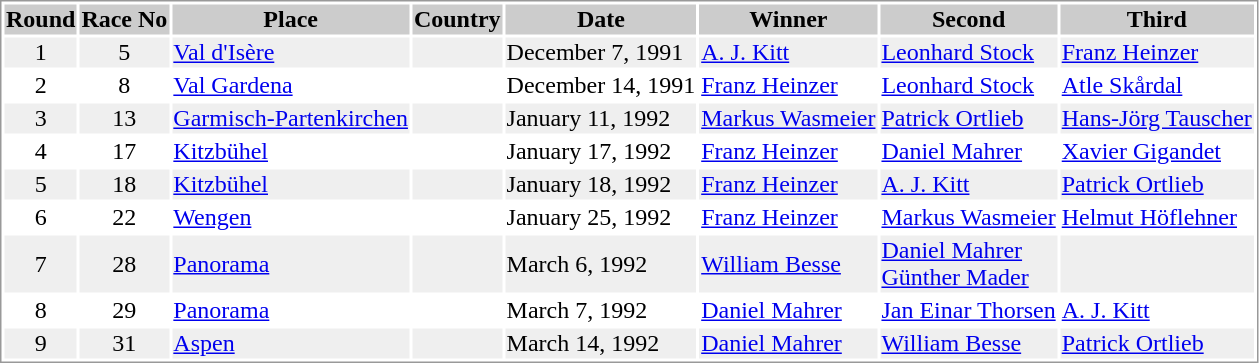<table border="0" style="border: 1px solid #999; background-color:#FFFFFF; text-align:center">
<tr align="center" bgcolor="#CCCCCC">
<th>Round</th>
<th>Race No</th>
<th>Place</th>
<th>Country</th>
<th>Date</th>
<th>Winner</th>
<th>Second</th>
<th>Third</th>
</tr>
<tr bgcolor="#EFEFEF">
<td>1</td>
<td>5</td>
<td align="left"><a href='#'>Val d'Isère</a></td>
<td align="left"></td>
<td align="left">December 7, 1991</td>
<td align="left"> <a href='#'>A. J. Kitt</a></td>
<td align="left"> <a href='#'>Leonhard Stock</a></td>
<td align="left"> <a href='#'>Franz Heinzer</a></td>
</tr>
<tr>
<td>2</td>
<td>8</td>
<td align="left"><a href='#'>Val Gardena</a></td>
<td align="left"></td>
<td align="left">December 14, 1991</td>
<td align="left"> <a href='#'>Franz Heinzer</a></td>
<td align="left"> <a href='#'>Leonhard Stock</a></td>
<td align="left"> <a href='#'>Atle Skårdal</a></td>
</tr>
<tr bgcolor="#EFEFEF">
<td>3</td>
<td>13</td>
<td align="left"><a href='#'>Garmisch-Partenkirchen</a></td>
<td align="left"></td>
<td align="left">January 11, 1992</td>
<td align="left"> <a href='#'>Markus Wasmeier</a></td>
<td align="left"> <a href='#'>Patrick Ortlieb</a></td>
<td align="left"> <a href='#'>Hans-Jörg Tauscher</a></td>
</tr>
<tr>
<td>4</td>
<td>17</td>
<td align="left"><a href='#'>Kitzbühel</a></td>
<td align="left"></td>
<td align="left">January 17, 1992</td>
<td align="left"> <a href='#'>Franz Heinzer</a></td>
<td align="left"> <a href='#'>Daniel Mahrer</a></td>
<td align="left"> <a href='#'>Xavier Gigandet</a></td>
</tr>
<tr bgcolor="#EFEFEF">
<td>5</td>
<td>18</td>
<td align="left"><a href='#'>Kitzbühel</a></td>
<td align="left"></td>
<td align="left">January 18, 1992</td>
<td align="left"> <a href='#'>Franz Heinzer</a></td>
<td align="left"> <a href='#'>A. J. Kitt</a></td>
<td align="left"> <a href='#'>Patrick Ortlieb</a></td>
</tr>
<tr>
<td>6</td>
<td>22</td>
<td align="left"><a href='#'>Wengen</a></td>
<td align="left"></td>
<td align="left">January 25, 1992</td>
<td align="left"> <a href='#'>Franz Heinzer</a></td>
<td align="left"> <a href='#'>Markus Wasmeier</a></td>
<td align="left"> <a href='#'>Helmut Höflehner</a></td>
</tr>
<tr bgcolor="#EFEFEF">
<td>7</td>
<td>28</td>
<td align="left"><a href='#'>Panorama</a></td>
<td align="left"></td>
<td align="left">March 6, 1992</td>
<td align="left"> <a href='#'>William Besse</a></td>
<td align="left"> <a href='#'>Daniel Mahrer</a><br> <a href='#'>Günther Mader</a></td>
<td></td>
</tr>
<tr>
<td>8</td>
<td>29</td>
<td align="left"><a href='#'>Panorama</a></td>
<td align="left"></td>
<td align="left">March 7, 1992</td>
<td align="left"> <a href='#'>Daniel Mahrer</a></td>
<td align="left"> <a href='#'>Jan Einar Thorsen</a></td>
<td align="left"> <a href='#'>A. J. Kitt</a></td>
</tr>
<tr bgcolor="#EFEFEF">
<td>9</td>
<td>31</td>
<td align="left"><a href='#'>Aspen</a></td>
<td align="left"></td>
<td align="left">March 14, 1992</td>
<td align="left"> <a href='#'>Daniel Mahrer</a></td>
<td align="left"> <a href='#'>William Besse</a></td>
<td align="left"> <a href='#'>Patrick Ortlieb</a></td>
</tr>
</table>
